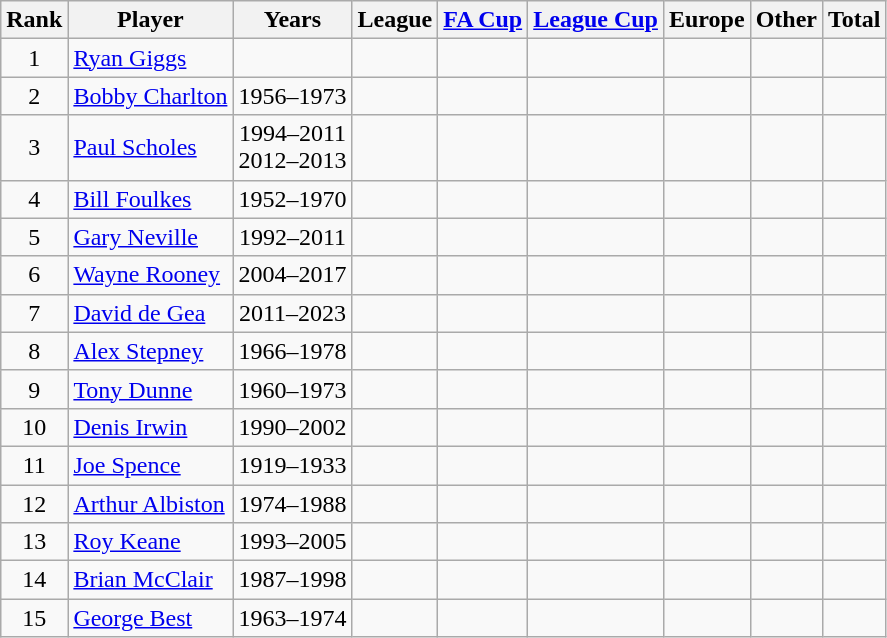<table class="wikitable sortable" style="text-align:center">
<tr>
<th>Rank</th>
<th>Player</th>
<th>Years</th>
<th>League</th>
<th><a href='#'>FA Cup</a></th>
<th><a href='#'>League Cup</a></th>
<th>Europe</th>
<th>Other</th>
<th>Total</th>
</tr>
<tr>
<td>1</td>
<td align="left"> <a href='#'>Ryan Giggs</a></td>
<td></td>
<td></td>
<td></td>
<td></td>
<td></td>
<td></td>
<td></td>
</tr>
<tr>
<td>2</td>
<td align="left"> <a href='#'>Bobby Charlton</a></td>
<td>1956–1973</td>
<td></td>
<td></td>
<td></td>
<td></td>
<td></td>
<td></td>
</tr>
<tr>
<td>3</td>
<td align="left"> <a href='#'>Paul Scholes</a></td>
<td>1994–2011<br>2012–2013</td>
<td></td>
<td></td>
<td></td>
<td></td>
<td></td>
<td></td>
</tr>
<tr>
<td>4</td>
<td align="left"> <a href='#'>Bill Foulkes</a></td>
<td>1952–1970</td>
<td></td>
<td></td>
<td></td>
<td></td>
<td></td>
<td></td>
</tr>
<tr>
<td>5</td>
<td align="left"> <a href='#'>Gary Neville</a></td>
<td>1992–2011</td>
<td></td>
<td></td>
<td></td>
<td></td>
<td></td>
<td></td>
</tr>
<tr>
<td>6</td>
<td align="left"> <a href='#'>Wayne Rooney</a></td>
<td>2004–2017</td>
<td></td>
<td></td>
<td></td>
<td></td>
<td></td>
<td></td>
</tr>
<tr>
<td>7</td>
<td align="left"> <a href='#'>David de Gea</a></td>
<td>2011–2023</td>
<td></td>
<td></td>
<td></td>
<td></td>
<td></td>
<td></td>
</tr>
<tr>
<td>8</td>
<td align="left"> <a href='#'>Alex Stepney</a></td>
<td>1966–1978</td>
<td></td>
<td></td>
<td></td>
<td></td>
<td></td>
<td></td>
</tr>
<tr>
<td>9</td>
<td align="left"> <a href='#'>Tony Dunne</a></td>
<td>1960–1973</td>
<td></td>
<td></td>
<td></td>
<td></td>
<td></td>
<td></td>
</tr>
<tr>
<td>10</td>
<td align="left"> <a href='#'>Denis Irwin</a></td>
<td>1990–2002</td>
<td></td>
<td></td>
<td></td>
<td></td>
<td></td>
<td></td>
</tr>
<tr>
<td>11</td>
<td align="left"> <a href='#'>Joe Spence</a></td>
<td>1919–1933</td>
<td></td>
<td></td>
<td></td>
<td></td>
<td></td>
<td></td>
</tr>
<tr>
<td>12</td>
<td align="left"> <a href='#'>Arthur Albiston</a></td>
<td>1974–1988</td>
<td></td>
<td></td>
<td></td>
<td></td>
<td></td>
<td></td>
</tr>
<tr>
<td>13</td>
<td align="left"> <a href='#'>Roy Keane</a></td>
<td>1993–2005</td>
<td></td>
<td></td>
<td></td>
<td></td>
<td></td>
<td></td>
</tr>
<tr>
<td>14</td>
<td align="left"> <a href='#'>Brian McClair</a></td>
<td>1987–1998</td>
<td></td>
<td></td>
<td></td>
<td></td>
<td></td>
<td></td>
</tr>
<tr>
<td>15</td>
<td align="left"> <a href='#'>George Best</a></td>
<td>1963–1974</td>
<td></td>
<td></td>
<td></td>
<td></td>
<td></td>
<td></td>
</tr>
</table>
